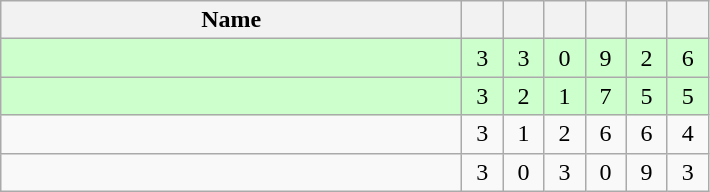<table class=wikitable style="text-align:center">
<tr>
<th width=300>Name</th>
<th width=20></th>
<th width=20></th>
<th width=20></th>
<th width=20></th>
<th width=20></th>
<th width=20></th>
</tr>
<tr style="background-color:#ccffcc;">
<td style="text-align:left;"></td>
<td>3</td>
<td>3</td>
<td>0</td>
<td>9</td>
<td>2</td>
<td>6</td>
</tr>
<tr style="background-color:#ccffcc;">
<td style="text-align:left;"></td>
<td>3</td>
<td>2</td>
<td>1</td>
<td>7</td>
<td>5</td>
<td>5</td>
</tr>
<tr>
<td style="text-align:left;"></td>
<td>3</td>
<td>1</td>
<td>2</td>
<td>6</td>
<td>6</td>
<td>4</td>
</tr>
<tr>
<td style="text-align:left;"></td>
<td>3</td>
<td>0</td>
<td>3</td>
<td>0</td>
<td>9</td>
<td>3</td>
</tr>
</table>
